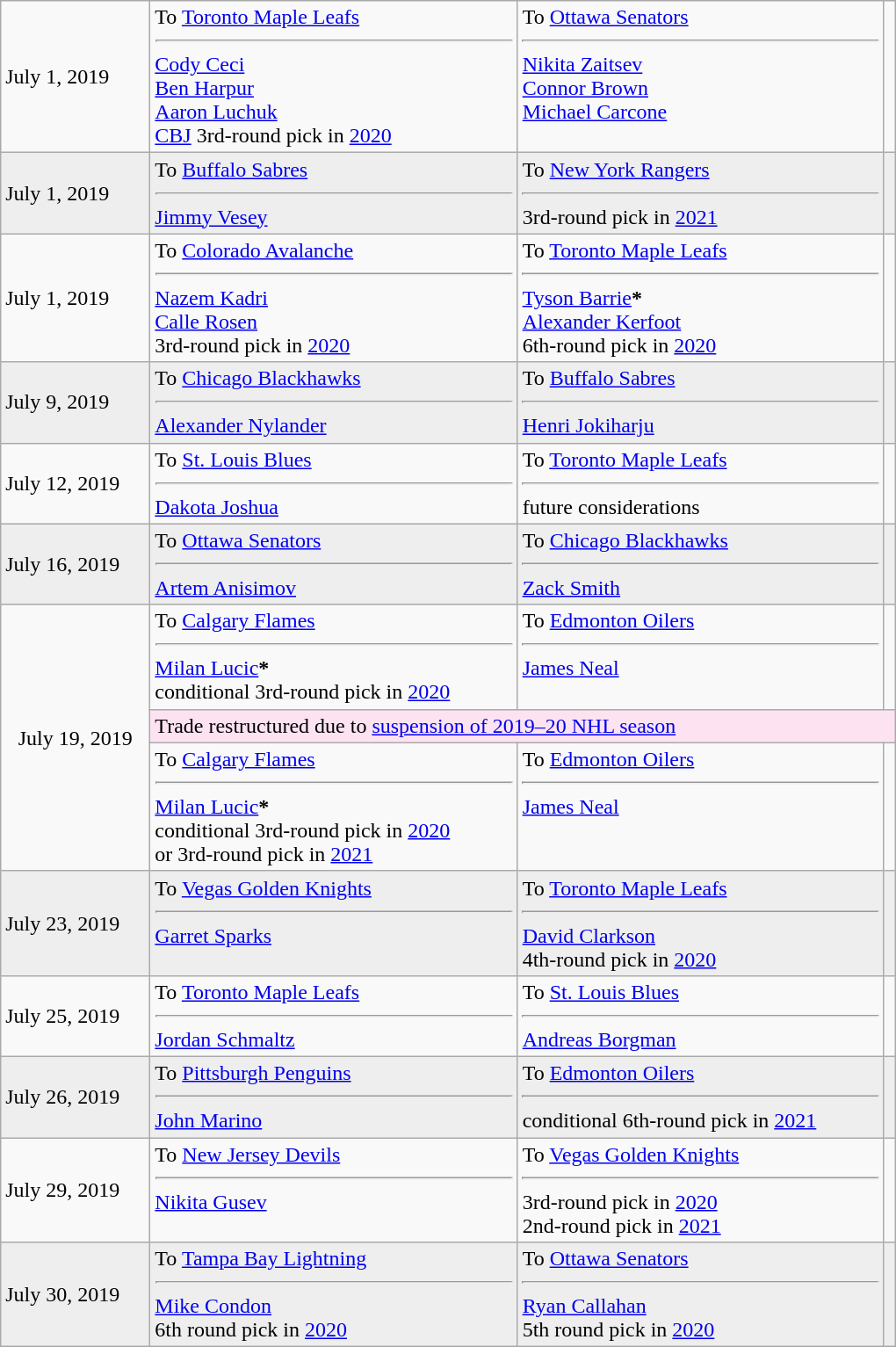<table class="wikitable" style="border:1px solid #999999; width:680px;">
<tr>
<td>July 1, 2019</td>
<td valign="top">To <a href='#'>Toronto Maple Leafs</a><hr><a href='#'>Cody Ceci</a><br><a href='#'>Ben Harpur</a><br><a href='#'>Aaron Luchuk</a><br><a href='#'>CBJ</a> 3rd-round pick in <a href='#'>2020</a></td>
<td valign="top">To <a href='#'>Ottawa Senators</a><hr><a href='#'>Nikita Zaitsev</a><br><a href='#'>Connor Brown</a><br><a href='#'>Michael Carcone</a></td>
<td></td>
</tr>
<tr bgcolor="eeeeee">
<td>July 1, 2019</td>
<td valign="top">To <a href='#'>Buffalo Sabres</a><hr><a href='#'>Jimmy Vesey</a></td>
<td valign="top">To <a href='#'>New York Rangers</a><hr>3rd-round pick in <a href='#'>2021</a></td>
<td></td>
</tr>
<tr>
<td>July 1, 2019</td>
<td valign="top">To <a href='#'>Colorado Avalanche</a><hr><a href='#'>Nazem Kadri</a><br><a href='#'>Calle Rosen</a><br>3rd-round pick in <a href='#'>2020</a></td>
<td valign="top">To <a href='#'>Toronto Maple Leafs</a><hr><a href='#'>Tyson Barrie</a><span><strong>*</strong></span><br><a href='#'>Alexander Kerfoot</a><br>6th-round pick in <a href='#'>2020</a></td>
<td></td>
</tr>
<tr bgcolor="eeeeee">
<td>July 9, 2019</td>
<td valign="top">To <a href='#'>Chicago Blackhawks</a><hr><a href='#'>Alexander Nylander</a></td>
<td valign="top">To <a href='#'>Buffalo Sabres</a><hr><a href='#'>Henri Jokiharju</a></td>
<td></td>
</tr>
<tr>
<td>July 12, 2019</td>
<td valign="top">To <a href='#'>St. Louis Blues</a><hr><a href='#'>Dakota Joshua</a></td>
<td valign="top">To <a href='#'>Toronto Maple Leafs</a><hr><span>future considerations</span></td>
<td></td>
</tr>
<tr bgcolor="eeeeee">
<td>July 16, 2019</td>
<td valign="top">To <a href='#'>Ottawa Senators</a><hr><a href='#'>Artem Anisimov</a></td>
<td valign="top">To <a href='#'>Chicago Blackhawks</a><hr><a href='#'>Zack Smith</a></td>
<td></td>
</tr>
<tr>
<td rowspan="3" ; align="center">July 19, 2019</td>
<td valign="top">To <a href='#'>Calgary Flames</a><hr><a href='#'>Milan Lucic</a><span><strong>*</strong></span><br><span>conditional</span> 3rd-round pick in <a href='#'>2020</a></td>
<td valign="top">To <a href='#'>Edmonton Oilers</a><hr><a href='#'>James Neal</a></td>
<td></td>
</tr>
<tr bgcolor="FDE3F2">
<td colspan="3">Trade restructured due to <a href='#'>suspension of 2019–20 NHL season</a></td>
</tr>
<tr>
<td valign="top">To <a href='#'>Calgary Flames</a><hr><a href='#'>Milan Lucic</a><span><strong>*</strong></span><br><span>conditional</span> 3rd-round pick in <a href='#'>2020</a><br>or 3rd-round pick in <a href='#'>2021</a></td>
<td valign="top">To <a href='#'>Edmonton Oilers</a><hr><a href='#'>James Neal</a></td>
<td></td>
</tr>
<tr bgcolor="eeeeee">
<td>July 23, 2019</td>
<td valign="top">To <a href='#'>Vegas Golden Knights</a><hr><a href='#'>Garret Sparks</a></td>
<td valign="top">To <a href='#'>Toronto Maple Leafs</a><hr><a href='#'>David Clarkson</a><br>4th-round pick in <a href='#'>2020</a></td>
<td></td>
</tr>
<tr>
<td>July 25, 2019</td>
<td valign="top">To <a href='#'>Toronto Maple Leafs</a><hr><a href='#'>Jordan Schmaltz</a></td>
<td valign="top">To <a href='#'>St. Louis Blues</a><hr><a href='#'>Andreas Borgman</a></td>
<td></td>
</tr>
<tr bgcolor="eeeeee">
<td>July 26, 2019</td>
<td valign="top">To <a href='#'>Pittsburgh Penguins</a><hr><a href='#'>John Marino</a></td>
<td valign="top">To <a href='#'>Edmonton Oilers</a><hr><span>conditional</span> 6th-round pick in <a href='#'>2021</a></td>
<td></td>
</tr>
<tr>
<td>July 29, 2019</td>
<td valign="top">To <a href='#'>New Jersey Devils</a><hr><a href='#'>Nikita Gusev</a></td>
<td valign="top">To <a href='#'>Vegas Golden Knights</a><hr>3rd-round pick in <a href='#'>2020</a><br>2nd-round pick in <a href='#'>2021</a></td>
<td></td>
</tr>
<tr bgcolor="eeeeee">
<td>July 30, 2019</td>
<td valign="top">To <a href='#'>Tampa Bay Lightning</a><hr><a href='#'>Mike Condon</a><br>6th round pick in <a href='#'>2020</a></td>
<td valign="top">To <a href='#'>Ottawa Senators</a><hr><a href='#'>Ryan Callahan</a><br>5th round pick in <a href='#'>2020</a></td>
<td></td>
</tr>
</table>
